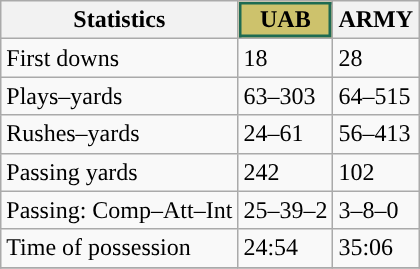<table class="wikitable" style="float: left;">
<tr>
<th>Statistics</th>
<th style="background-color:#CDC26C;color:#000000;box-shadow: inset 2px 2px 0 #1E6B52, inset -2px -2px 0 #1E6B52">UAB</th>
<th>ARMY</th>
</tr>
<tr>
<td>First downs</td>
<td>18</td>
<td>28</td>
</tr>
<tr>
<td>Plays–yards</td>
<td>63–303</td>
<td>64–515</td>
</tr>
<tr>
<td>Rushes–yards</td>
<td>24–61</td>
<td>56–413</td>
</tr>
<tr>
<td>Passing yards</td>
<td>242</td>
<td>102</td>
</tr>
<tr>
<td>Passing: Comp–Att–Int</td>
<td>25–39–2</td>
<td>3–8–0</td>
</tr>
<tr>
<td>Time of possession</td>
<td>24:54</td>
<td>35:06</td>
</tr>
<tr>
</tr>
</table>
